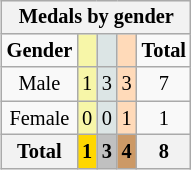<table class="wikitable" style="font-size:85%; float:right">
<tr style="background:#efefef;">
<th colspan=5>Medals by gender</th>
</tr>
<tr align=center>
<td><strong>Gender</strong></td>
<td style="background:#f7f6a8;"></td>
<td style="background:#dce5e5;"></td>
<td style="background:#ffdab9;"></td>
<td><strong>Total</strong></td>
</tr>
<tr align=center>
<td>Male</td>
<td style="background:#F7F6A8;">1</td>
<td style="background:#DCE5E5;">3</td>
<td style="background:#FFDAB9;">3</td>
<td>7</td>
</tr>
<tr align=center>
<td>Female</td>
<td style="background:#F7F6A8;">0</td>
<td style="background:#DCE5E5;">0</td>
<td style="background:#FFDAB9;">1</td>
<td>1</td>
</tr>
<tr align=center>
<th>Total</th>
<th style="background:gold;">1</th>
<th style="background:silver;">3</th>
<th style="background:#c96;">4</th>
<th>8</th>
</tr>
</table>
